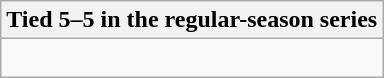<table class="wikitable collapsible collapsed">
<tr>
<th>Tied 5–5 in the regular-season series</th>
</tr>
<tr>
<td><br>








</td>
</tr>
</table>
